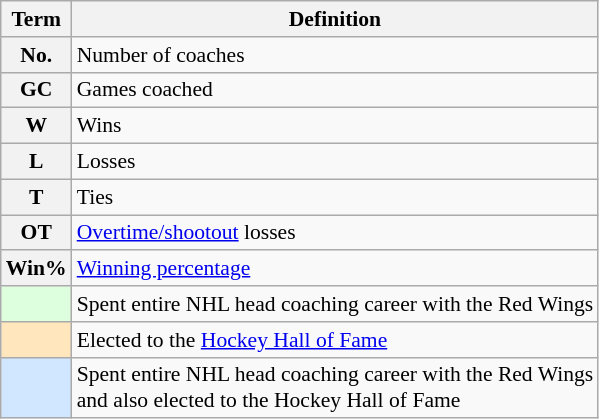<table class="wikitable" style="font-size:90%;">
<tr>
<th scope="col">Term</th>
<th scope="col">Definition</th>
</tr>
<tr>
<th scope="row">No.</th>
<td>Number of coaches</td>
</tr>
<tr>
<th scope="row">GC</th>
<td>Games coached</td>
</tr>
<tr>
<th scope="row">W</th>
<td>Wins</td>
</tr>
<tr>
<th scope="row">L</th>
<td>Losses</td>
</tr>
<tr>
<th scope="row">T</th>
<td>Ties</td>
</tr>
<tr>
<th scope="row">OT</th>
<td><a href='#'>Overtime/shootout</a> losses</td>
</tr>
<tr>
<th scope="row">Win%</th>
<td><a href='#'>Winning percentage</a></td>
</tr>
<tr>
<th scope="row" style="background:#ddffdd"></th>
<td>Spent entire NHL head coaching career with the Red Wings</td>
</tr>
<tr>
<th scope="row" style="background:#FFE6BD"></th>
<td>Elected to the <a href='#'>Hockey Hall of Fame</a></td>
</tr>
<tr>
<th scope="row" style="background:#D0E7FF"></th>
<td>Spent entire NHL head coaching career with the Red Wings<br>and also elected to the Hockey Hall of Fame</td>
</tr>
</table>
